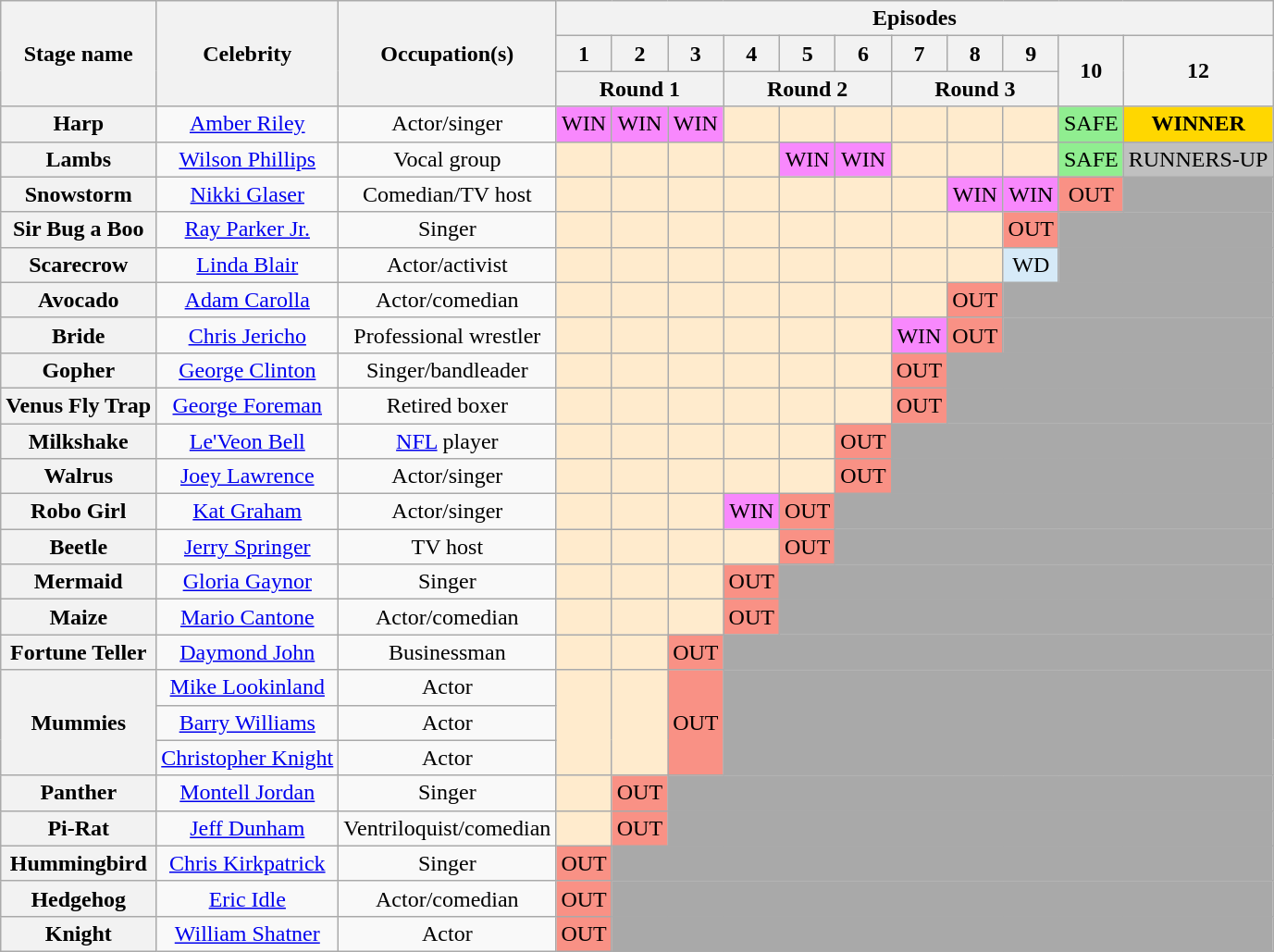<table class="wikitable nowrap" style="text-align:center; ">
<tr>
<th rowspan=3>Stage name</th>
<th rowspan=3>Celebrity</th>
<th rowspan=3>Occupation(s)</th>
<th colspan="11">Episodes</th>
</tr>
<tr>
<th>1</th>
<th>2</th>
<th>3</th>
<th>4</th>
<th>5</th>
<th>6</th>
<th>7</th>
<th>8</th>
<th>9</th>
<th rowspan="2">10</th>
<th rowspan="2">12</th>
</tr>
<tr>
<th colspan="3">Round 1</th>
<th colspan="3">Round 2</th>
<th colspan="3">Round 3</th>
</tr>
<tr>
<th>Harp</th>
<td><a href='#'>Amber Riley</a></td>
<td>Actor/singer</td>
<td bgcolor=#F888FD>WIN</td>
<td bgcolor=#F888FD>WIN</td>
<td bgcolor=#F888FD>WIN</td>
<td bgcolor=#FFEBCD></td>
<td bgcolor=#FFEBCD></td>
<td bgcolor=#FFEBCD></td>
<td bgcolor=#FFEBCD></td>
<td bgcolor=#FFEBCD></td>
<td bgcolor=#FFEBCD></td>
<td bgcolor=lightgreen>SAFE</td>
<td bgcolor=gold><strong>WINNER</strong></td>
</tr>
<tr>
<th>Lambs</th>
<td><a href='#'>Wilson Phillips</a></td>
<td>Vocal group</td>
<td bgcolor=#FFEBCD></td>
<td bgcolor=#FFEBCD></td>
<td bgcolor=#FFEBCD></td>
<td bgcolor=#FFEBCD></td>
<td bgcolor=#F888FD>WIN</td>
<td bgcolor=#F888FD>WIN</td>
<td bgcolor=#FFEBCD></td>
<td bgcolor=#FFEBCD></td>
<td bgcolor=#FFEBCD></td>
<td bgcolor=lightgreen>SAFE</td>
<td bgcolor=silver>RUNNERS-UP</td>
</tr>
<tr>
<th>Snowstorm</th>
<td><a href='#'>Nikki Glaser</a></td>
<td>Comedian/TV host</td>
<td bgcolor=#FFEBCD></td>
<td bgcolor=#FFEBCD></td>
<td bgcolor=#FFEBCD></td>
<td bgcolor=#FFEBCD></td>
<td bgcolor=#FFEBCD></td>
<td bgcolor=#FFEBCD></td>
<td bgcolor=#FFEBCD></td>
<td bgcolor="#F888FD">WIN</td>
<td bgcolor="#F888FD">WIN</td>
<td bgcolor=#F99185>OUT</td>
<td colspan bgcolor=darkgrey></td>
</tr>
<tr>
<th>Sir Bug a Boo</th>
<td><a href='#'>Ray Parker Jr.</a></td>
<td>Singer</td>
<td bgcolor=#FFEBCD></td>
<td bgcolor=#FFEBCD></td>
<td bgcolor=#FFEBCD></td>
<td bgcolor=#FFEBCD></td>
<td bgcolor=#FFEBCD></td>
<td bgcolor=#FFEBCD></td>
<td bgcolor=#FFEBCD></td>
<td bgcolor=#FFEBCD></td>
<td bgcolor=#F99185>OUT</td>
<td colspan=2 bgcolor=darkgrey></td>
</tr>
<tr>
<th>Scarecrow</th>
<td><a href='#'>Linda Blair</a></td>
<td>Actor/activist</td>
<td bgcolor=#FFEBCD></td>
<td bgcolor=#FFEBCD></td>
<td bgcolor=#FFEBCD></td>
<td bgcolor=#FFEBCD></td>
<td bgcolor=#FFEBCD></td>
<td bgcolor=#FFEBCD></td>
<td bgcolor=#FFEBCD></td>
<td bgcolor=#FFEBCD></td>
<td bgcolor="#D6EAF8">WD</td>
<td colspan=2 bgcolor=darkgrey></td>
</tr>
<tr>
<th>Avocado</th>
<td><a href='#'>Adam Carolla</a></td>
<td>Actor/comedian</td>
<td bgcolor=#FFEBCD></td>
<td bgcolor=#FFEBCD></td>
<td bgcolor=#FFEBCD></td>
<td bgcolor=#FFEBCD></td>
<td bgcolor=#FFEBCD></td>
<td bgcolor=#FFEBCD></td>
<td bgcolor=#FFEBCD></td>
<td bgcolor=#F99185>OUT</td>
<td colspan=3 bgcolor=darkgrey></td>
</tr>
<tr>
<th>Bride</th>
<td><a href='#'>Chris Jericho</a></td>
<td>Professional wrestler</td>
<td bgcolor=#FFEBCD></td>
<td bgcolor=#FFEBCD></td>
<td bgcolor=#FFEBCD></td>
<td bgcolor=#FFEBCD></td>
<td bgcolor=#FFEBCD></td>
<td bgcolor=#FFEBCD></td>
<td bgcolor="#F888FD">WIN</td>
<td bgcolor=#F99185>OUT</td>
<td colspan=3 bgcolor=darkgrey></td>
</tr>
<tr>
<th>Gopher</th>
<td><a href='#'>George Clinton</a></td>
<td>Singer/bandleader</td>
<td bgcolor=#FFEBCD></td>
<td bgcolor=#FFEBCD></td>
<td bgcolor=#FFEBCD></td>
<td bgcolor=#FFEBCD></td>
<td bgcolor=#FFEBCD></td>
<td bgcolor=#FFEBCD></td>
<td bgcolor=#F99185>OUT</td>
<td colspan=4 bgcolor=darkgrey></td>
</tr>
<tr>
<th>Venus Fly Trap</th>
<td><a href='#'>George Foreman</a></td>
<td>Retired boxer</td>
<td bgcolor=#FFEBCD></td>
<td bgcolor=#FFEBCD></td>
<td bgcolor=#FFEBCD></td>
<td bgcolor=#FFEBCD></td>
<td bgcolor=#FFEBCD></td>
<td bgcolor=#FFEBCD></td>
<td bgcolor=#F99185>OUT</td>
<td colspan=4 bgcolor=darkgrey></td>
</tr>
<tr>
<th>Milkshake</th>
<td><a href='#'>Le'Veon Bell</a></td>
<td><a href='#'>NFL</a> player</td>
<td bgcolor=#FFEBCD></td>
<td bgcolor=#FFEBCD></td>
<td bgcolor=#FFEBCD></td>
<td bgcolor=#FFEBCD></td>
<td bgcolor=#FFEBCD></td>
<td bgcolor=#F99185>OUT</td>
<td colspan=5 bgcolor=darkgrey></td>
</tr>
<tr>
<th>Walrus</th>
<td><a href='#'>Joey Lawrence</a></td>
<td>Actor/singer</td>
<td bgcolor=#FFEBCD></td>
<td bgcolor=#FFEBCD></td>
<td bgcolor=#FFEBCD></td>
<td bgcolor=#FFEBCD></td>
<td bgcolor=#FFEBCD></td>
<td bgcolor=#F99185>OUT</td>
<td colspan=5 bgcolor=darkgrey></td>
</tr>
<tr>
<th>Robo Girl</th>
<td><a href='#'>Kat Graham</a></td>
<td>Actor/singer</td>
<td bgcolor=#FFEBCD></td>
<td bgcolor=#FFEBCD></td>
<td bgcolor=#FFEBCD></td>
<td bgcolor=#F888FD>WIN</td>
<td bgcolor=#F99185>OUT</td>
<td colspan=6 bgcolor=darkgrey></td>
</tr>
<tr>
<th>Beetle</th>
<td><a href='#'>Jerry Springer</a></td>
<td>TV host</td>
<td bgcolor=#FFEBCD></td>
<td bgcolor=#FFEBCD></td>
<td bgcolor=#FFEBCD></td>
<td bgcolor=#FFEBCD></td>
<td bgcolor=#F99185>OUT</td>
<td colspan=6 bgcolor=darkgrey></td>
</tr>
<tr>
<th>Mermaid</th>
<td><a href='#'>Gloria Gaynor</a></td>
<td>Singer</td>
<td bgcolor=#FFEBCD></td>
<td bgcolor=#FFEBCD></td>
<td bgcolor=#FFEBCD></td>
<td bgcolor=#F99185>OUT</td>
<td colspan=7 bgcolor=darkgrey></td>
</tr>
<tr>
<th>Maize</th>
<td><a href='#'>Mario Cantone</a></td>
<td>Actor/comedian</td>
<td bgcolor=#FFEBCD></td>
<td bgcolor=#FFEBCD></td>
<td bgcolor=#FFEBCD></td>
<td bgcolor=#F99185>OUT</td>
<td colspan=7 bgcolor=darkgrey></td>
</tr>
<tr>
<th>Fortune Teller</th>
<td><a href='#'>Daymond John</a></td>
<td>Businessman</td>
<td bgcolor=#FFEBCD></td>
<td bgcolor=#FFEBCD></td>
<td bgcolor=#F99185>OUT</td>
<td colspan=8 bgcolor=darkgrey></td>
</tr>
<tr>
<th rowspan=3>Mummies</th>
<td><a href='#'>Mike Lookinland</a></td>
<td>Actor</td>
<td rowspan=3 bgcolor=#FFEBCD></td>
<td rowspan=3 bgcolor=#FFEBCD></td>
<td rowspan=3 bgcolor=#F99185>OUT</td>
<td rowspan=3 colspan=8 bgcolor=darkgrey></td>
</tr>
<tr>
<td><a href='#'>Barry Williams</a></td>
<td>Actor</td>
</tr>
<tr>
<td><a href='#'>Christopher Knight</a></td>
<td>Actor</td>
</tr>
<tr>
<th>Panther</th>
<td><a href='#'>Montell Jordan</a></td>
<td>Singer</td>
<td bgcolor=#FFEBCD></td>
<td bgcolor=#F99185>OUT</td>
<td colspan=9 bgcolor=darkgrey></td>
</tr>
<tr>
<th>Pi-Rat</th>
<td><a href='#'>Jeff Dunham</a></td>
<td>Ventriloquist/comedian</td>
<td bgcolor=#FFEBCD></td>
<td bgcolor=#F99185>OUT</td>
<td colspan=9 bgcolor=darkgrey></td>
</tr>
<tr>
<th>Hummingbird</th>
<td><a href='#'>Chris Kirkpatrick</a></td>
<td>Singer</td>
<td bgcolor=#F99185>OUT</td>
<td colspan=10 bgcolor=darkgrey></td>
</tr>
<tr>
<th>Hedgehog</th>
<td><a href='#'>Eric Idle</a></td>
<td>Actor/comedian</td>
<td bgcolor=#F99185>OUT</td>
<td colspan=10 bgcolor=darkgrey></td>
</tr>
<tr>
<th>Knight</th>
<td><a href='#'>William Shatner</a></td>
<td>Actor</td>
<td bgcolor=#F99185>OUT</td>
<td colspan=10 bgcolor=darkgrey></td>
</tr>
</table>
